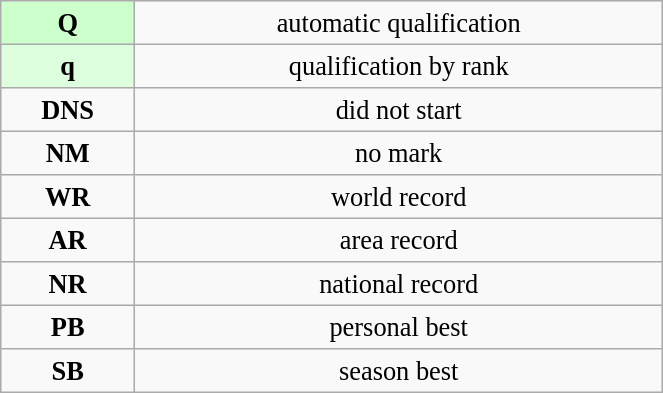<table class="wikitable" style=" text-align:center; font-size:110%;" width="35%">
<tr>
<td bgcolor="ccffcc"><strong>Q</strong></td>
<td>automatic qualification</td>
</tr>
<tr>
<td bgcolor="ddffdd"><strong>q</strong></td>
<td>qualification by rank</td>
</tr>
<tr>
<td><strong>DNS</strong></td>
<td>did not start</td>
</tr>
<tr>
<td><strong>NM</strong></td>
<td>no mark</td>
</tr>
<tr>
<td><strong>WR</strong></td>
<td>world record</td>
</tr>
<tr>
<td><strong>AR</strong></td>
<td>area record</td>
</tr>
<tr>
<td><strong>NR</strong></td>
<td>national record</td>
</tr>
<tr>
<td><strong>PB</strong></td>
<td>personal best</td>
</tr>
<tr>
<td><strong>SB</strong></td>
<td>season best</td>
</tr>
</table>
